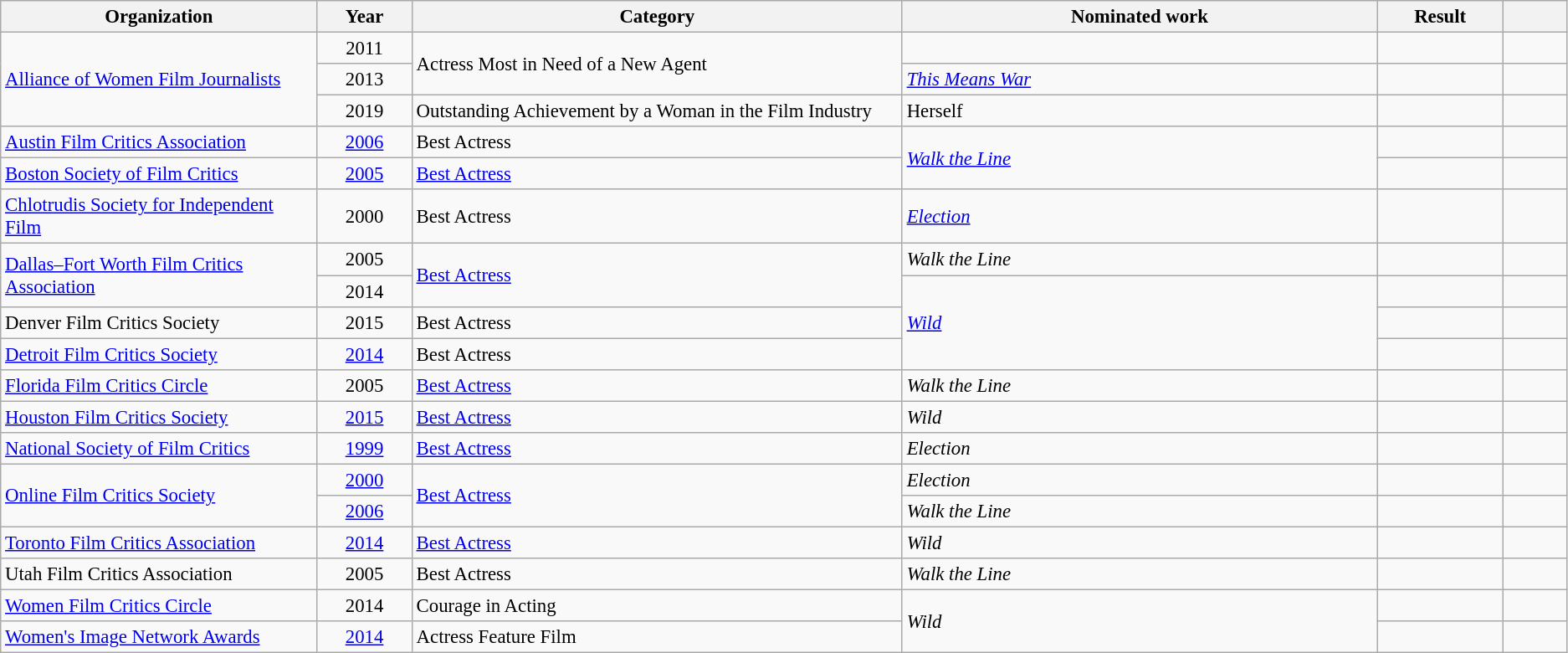<table class="wikitable sortable plainrowheaders" style="font-size:95%;">
<tr>
<th scope="col" style="width:20%;">Organization</th>
<th scope="col" style="width:6%;">Year</th>
<th scope="col" style="width:31%;">Category</th>
<th scope="col" style="width:30%;">Nominated work</th>
<th scope="col" style="width:8%;">Result</th>
<th scope="col" style="width:4%;" class="unsortable"></th>
</tr>
<tr>
<td rowspan="3"><a href='#'>Alliance of Women Film Journalists</a></td>
<td scope="row" style=text-align:center;">2011</td>
<td rowspan="2">Actress Most in Need of a New Agent</td>
<td></td>
<td></td>
<td style="text-align:center;"></td>
</tr>
<tr>
<td scope="row" style=text-align:center;">2013</td>
<td><em><a href='#'>This Means War</a></em></td>
<td></td>
<td style="text-align:center;"></td>
</tr>
<tr>
<td scope="row" style=text-align:center;">2019</td>
<td>Outstanding Achievement by a Woman in the Film Industry</td>
<td>Herself</td>
<td></td>
<td style="text-align:center;"></td>
</tr>
<tr>
<td><a href='#'>Austin Film Critics Association</a></td>
<td scope="row" style="text-align:center;"><a href='#'>2006</a></td>
<td>Best Actress</td>
<td rowspan="2"><em><a href='#'>Walk the Line</a></em></td>
<td></td>
<td style="text-align:center;"></td>
</tr>
<tr>
<td><a href='#'>Boston Society of Film Critics</a></td>
<td scope="row" style="text-align:center;"><a href='#'>2005</a></td>
<td><a href='#'>Best Actress</a></td>
<td></td>
<td style="text-align:center;"></td>
</tr>
<tr>
<td><a href='#'>Chlotrudis Society for Independent Film</a></td>
<td scope="row" style="text-align:center;">2000</td>
<td>Best Actress</td>
<td><em><a href='#'>Election</a></em></td>
<td></td>
<td style="text-align:center;"></td>
</tr>
<tr>
<td rowspan="2"><a href='#'>Dallas–Fort Worth Film Critics Association</a></td>
<td scope="row" style="text-align:center;">2005</td>
<td rowspan="2"><a href='#'>Best Actress</a></td>
<td><em>Walk the Line</em></td>
<td></td>
<td style="text-align:center;"></td>
</tr>
<tr>
<td scope="row" style="text-align:center;">2014</td>
<td rowspan="3"><em><a href='#'>Wild</a></em></td>
<td></td>
<td style="text-align:center;"></td>
</tr>
<tr>
<td>Denver Film Critics Society</td>
<td scope="row" style="text-align:center;">2015</td>
<td>Best Actress</td>
<td></td>
<td style="text-align:center;"></td>
</tr>
<tr>
<td><a href='#'>Detroit Film Critics Society</a></td>
<td scope="row" style="text-align:center;"><a href='#'>2014</a></td>
<td>Best Actress</td>
<td></td>
<td style="text-align:center;"></td>
</tr>
<tr>
<td><a href='#'>Florida Film Critics Circle</a></td>
<td scope="row" style="text-align:center;">2005</td>
<td><a href='#'>Best Actress</a></td>
<td><em>Walk the Line</em></td>
<td></td>
<td style="text-align:center;"></td>
</tr>
<tr>
<td><a href='#'>Houston Film Critics Society</a></td>
<td scope="row" style="text-align:center;"><a href='#'>2015</a></td>
<td><a href='#'>Best Actress</a></td>
<td><em>Wild</em></td>
<td></td>
<td style="text-align:center;"></td>
</tr>
<tr>
<td><a href='#'>National Society of Film Critics</a></td>
<td scope="row" style="text-align:center;"><a href='#'>1999</a></td>
<td><a href='#'>Best Actress</a></td>
<td><em>Election</em></td>
<td></td>
</tr>
<tr>
<td rowspan="2"><a href='#'>Online Film Critics Society</a></td>
<td scope="row" style="text-align:center;"><a href='#'>2000</a></td>
<td rowspan="2"><a href='#'>Best Actress</a></td>
<td><em>Election</em></td>
<td></td>
<td style="text-align:center;"></td>
</tr>
<tr>
<td scope="row" style="text-align:center;"><a href='#'>2006</a></td>
<td><em>Walk the Line</em></td>
<td></td>
<td style="text-align:center;"></td>
</tr>
<tr>
<td><a href='#'>Toronto Film Critics Association</a></td>
<td scope="row" style="text-align:center;"><a href='#'>2014</a></td>
<td><a href='#'>Best Actress</a></td>
<td><em>Wild</em></td>
<td></td>
<td style="text-align:center;"></td>
</tr>
<tr>
<td>Utah Film Critics Association</td>
<td scope="row" style="text-align:center;">2005</td>
<td>Best Actress</td>
<td><em>Walk the Line</em></td>
<td></td>
<td style="text-align:center;"></td>
</tr>
<tr>
<td><a href='#'>Women Film Critics Circle</a></td>
<td scope="row" style="text-align:center;">2014</td>
<td>Courage in Acting</td>
<td rowspan="2"><em>Wild</em></td>
<td></td>
<td style="text-align:center;"></td>
</tr>
<tr>
<td><a href='#'>Women's Image Network Awards</a></td>
<td scope="row" style="text-align:center;"><a href='#'>2014</a></td>
<td>Actress Feature Film</td>
<td></td>
<td style="text-align:center;"></td>
</tr>
</table>
